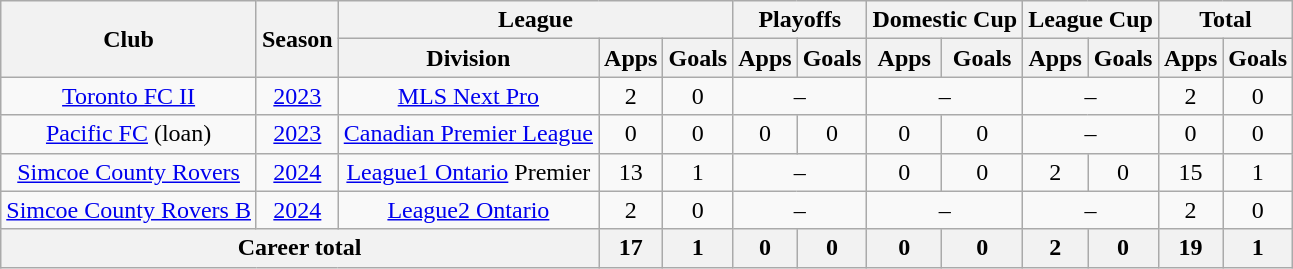<table class="wikitable" style="text-align: center">
<tr>
<th rowspan="2">Club</th>
<th rowspan="2">Season</th>
<th colspan="3">League</th>
<th colspan="2">Playoffs</th>
<th colspan="2">Domestic Cup</th>
<th colspan="2">League Cup</th>
<th colspan="2">Total</th>
</tr>
<tr>
<th>Division</th>
<th>Apps</th>
<th>Goals</th>
<th>Apps</th>
<th>Goals</th>
<th>Apps</th>
<th>Goals</th>
<th>Apps</th>
<th>Goals</th>
<th>Apps</th>
<th>Goals</th>
</tr>
<tr>
<td><a href='#'>Toronto FC II</a></td>
<td><a href='#'>2023</a></td>
<td><a href='#'>MLS Next Pro</a></td>
<td>2</td>
<td>0</td>
<td colspan="2">–</td>
<td colspan="2">–</td>
<td colspan="2">–</td>
<td>2</td>
<td>0</td>
</tr>
<tr>
<td><a href='#'>Pacific FC</a> (loan)</td>
<td><a href='#'>2023</a></td>
<td><a href='#'>Canadian Premier League</a></td>
<td>0</td>
<td>0</td>
<td>0</td>
<td>0</td>
<td>0</td>
<td>0</td>
<td colspan="2">–</td>
<td>0</td>
<td>0</td>
</tr>
<tr>
<td><a href='#'>Simcoe County Rovers</a></td>
<td><a href='#'>2024</a></td>
<td><a href='#'>League1 Ontario</a> Premier</td>
<td>13</td>
<td>1</td>
<td colspan="2">–</td>
<td>0</td>
<td>0</td>
<td>2</td>
<td>0</td>
<td>15</td>
<td>1</td>
</tr>
<tr>
<td><a href='#'>Simcoe County Rovers B</a></td>
<td><a href='#'>2024</a></td>
<td><a href='#'>League2 Ontario</a></td>
<td>2</td>
<td>0</td>
<td colspan="2">–</td>
<td colspan="2">–</td>
<td colspan="2">–</td>
<td>2</td>
<td>0</td>
</tr>
<tr>
<th colspan="3"><strong>Career total</strong></th>
<th>17</th>
<th>1</th>
<th>0</th>
<th>0</th>
<th>0</th>
<th>0</th>
<th>2</th>
<th>0</th>
<th>19</th>
<th>1</th>
</tr>
</table>
